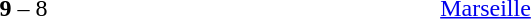<table style="text-align:center">
<tr>
<th width=200></th>
<th width=100></th>
<th width=200></th>
<th width=100></th>
</tr>
<tr>
<td align=right><strong></strong></td>
<td><strong>9</strong> – 8</td>
<td align=left></td>
<td><a href='#'>Marseille</a></td>
</tr>
</table>
